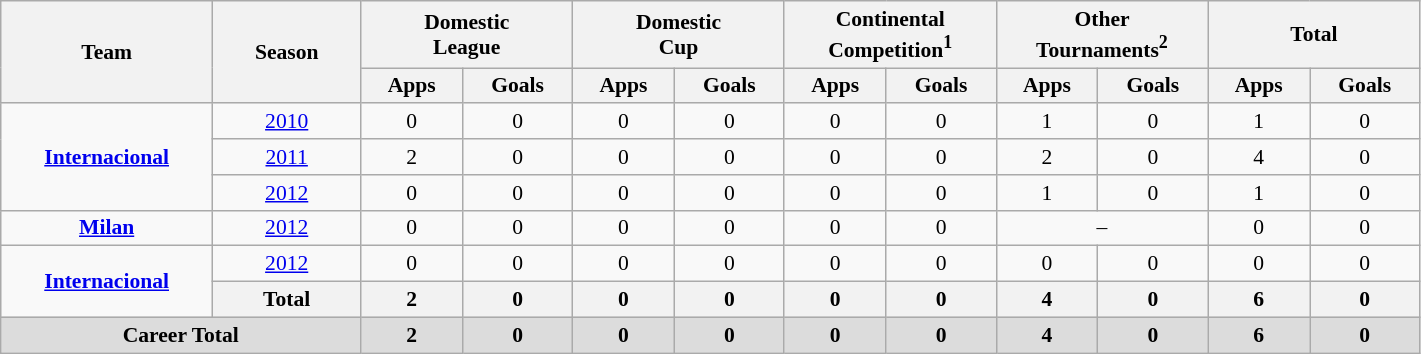<table class="wikitable" style="font-size:90%; text-align:center; width=75%;">
<tr>
<th rowspan=2 width=10%><strong>Team</strong></th>
<th rowspan=2 width=7%><strong>Season</strong></th>
<th colspan=2 width=10%>Domestic<br>League</th>
<th colspan=2 width=10%>Domestic<br>Cup</th>
<th colspan=2 width=10%>Continental<br>Competition<sup>1</sup></th>
<th colspan=2 width=10%>Other<br>Tournaments<sup>2</sup></th>
<th colspan=2 width=10%>Total</th>
</tr>
<tr>
<th><strong>Apps</strong></th>
<th><strong>Goals</strong></th>
<th><strong>Apps</strong></th>
<th><strong>Goals</strong></th>
<th><strong>Apps</strong></th>
<th><strong>Goals</strong></th>
<th><strong>Apps</strong></th>
<th><strong>Goals</strong></th>
<th><strong>Apps</strong></th>
<th><strong>Goals</strong></th>
</tr>
<tr>
<td rowspan="3"><strong><a href='#'>Internacional</a></strong></td>
<td><a href='#'>2010</a></td>
<td>0</td>
<td>0</td>
<td>0</td>
<td>0</td>
<td>0</td>
<td>0</td>
<td>1</td>
<td>0</td>
<td>1</td>
<td>0</td>
</tr>
<tr>
<td><a href='#'>2011</a></td>
<td>2</td>
<td>0</td>
<td>0</td>
<td>0</td>
<td>0</td>
<td>0</td>
<td>2</td>
<td>0</td>
<td>4</td>
<td>0</td>
</tr>
<tr>
<td><a href='#'>2012</a></td>
<td>0</td>
<td>0</td>
<td>0</td>
<td>0</td>
<td>0</td>
<td>0</td>
<td>1</td>
<td>0</td>
<td>1</td>
<td>0</td>
</tr>
<tr>
<td><strong><a href='#'>Milan</a></strong></td>
<td><a href='#'>2012</a></td>
<td>0</td>
<td>0</td>
<td>0</td>
<td>0</td>
<td>0</td>
<td>0</td>
<td colspan="2">–</td>
<td>0</td>
<td>0</td>
</tr>
<tr>
<td rowspan="2"><strong><a href='#'>Internacional</a></strong></td>
<td><a href='#'>2012</a></td>
<td>0</td>
<td>0</td>
<td>0</td>
<td>0</td>
<td>0</td>
<td>0</td>
<td>0</td>
<td>0</td>
<td>0</td>
<td>0</td>
</tr>
<tr>
<th>Total</th>
<th>2</th>
<th>0</th>
<th>0</th>
<th>0</th>
<th>0</th>
<th>0</th>
<th>4</th>
<th>0</th>
<th>6</th>
<th>0</th>
</tr>
<tr style="background: #dcdcdc">
<td colspan=2><strong>Career Total</strong></td>
<td><strong>2</strong></td>
<td><strong>0</strong></td>
<td><strong>0</strong></td>
<td><strong>0</strong></td>
<td><strong>0</strong></td>
<td><strong>0</strong></td>
<td><strong>4</strong></td>
<td><strong>0</strong></td>
<td><strong>6</strong></td>
<td><strong>0</strong></td>
</tr>
</table>
